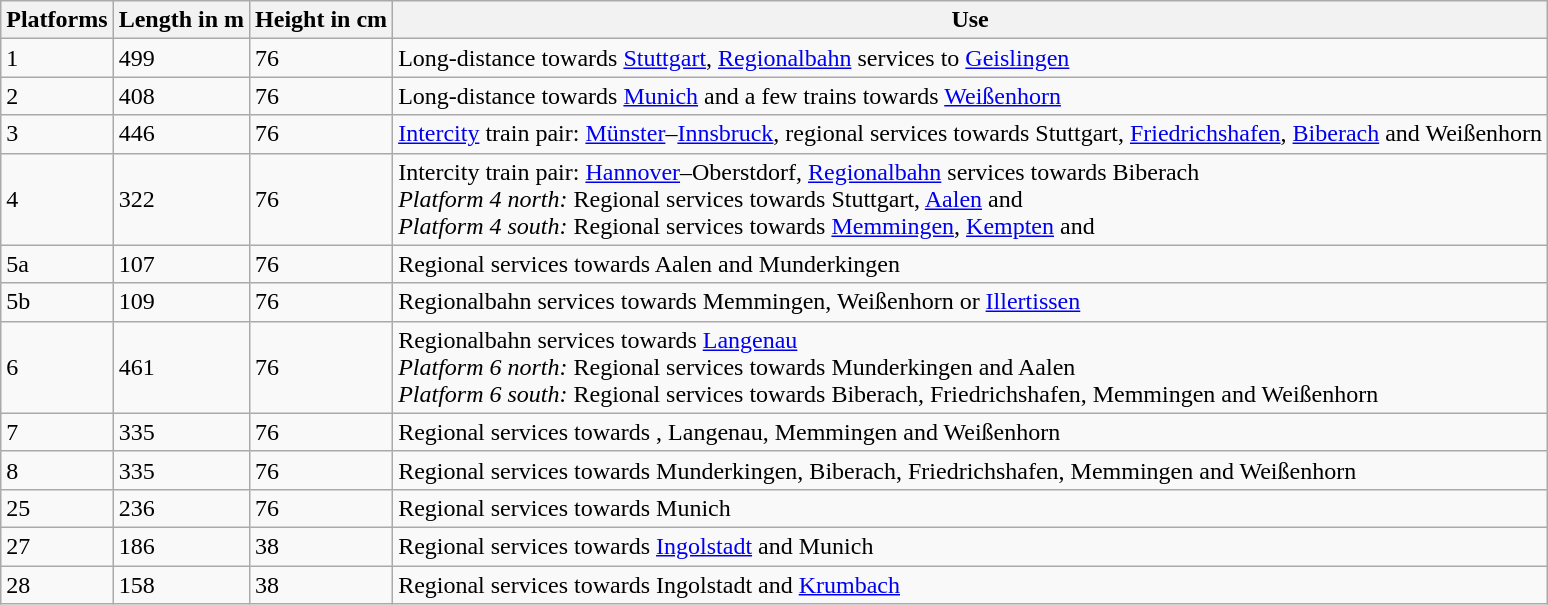<table class="wikitable">
<tr>
<th>Platforms</th>
<th>Length in m</th>
<th>Height in cm</th>
<th>Use</th>
</tr>
<tr>
<td>1</td>
<td>499</td>
<td>76</td>
<td>Long-distance towards <a href='#'>Stuttgart</a>, <a href='#'>Regionalbahn</a> services to <a href='#'>Geislingen</a></td>
</tr>
<tr>
<td>2</td>
<td>408</td>
<td>76</td>
<td>Long-distance towards <a href='#'>Munich</a> and a few trains towards <a href='#'>Weißenhorn</a></td>
</tr>
<tr>
<td>3</td>
<td>446</td>
<td>76</td>
<td><a href='#'>Intercity</a> train pair: <a href='#'>Münster</a>–<a href='#'>Innsbruck</a>, regional services towards Stuttgart, <a href='#'>Friedrichshafen</a>, <a href='#'>Biberach</a> and Weißenhorn</td>
</tr>
<tr>
<td>4</td>
<td>322</td>
<td>76</td>
<td>Intercity train pair: <a href='#'>Hannover</a>–Oberstdorf, <a href='#'>Regionalbahn</a> services towards Biberach<br><em>Platform 4 north:</em> Regional services towards Stuttgart, <a href='#'>Aalen</a> and <br><em>Platform 4 south:</em> Regional services towards <a href='#'>Memmingen</a>, <a href='#'>Kempten</a> and </td>
</tr>
<tr>
<td>5a</td>
<td>107</td>
<td>76</td>
<td>Regional services towards Aalen and Munderkingen</td>
</tr>
<tr>
<td>5b</td>
<td>109</td>
<td>76</td>
<td>Regionalbahn services towards Memmingen, Weißenhorn or <a href='#'>Illertissen</a></td>
</tr>
<tr>
<td>6</td>
<td>461</td>
<td>76</td>
<td>Regionalbahn services towards <a href='#'>Langenau</a><br><em>Platform 6 north:</em> Regional services towards Munderkingen and Aalen<br><em>Platform 6 south:</em> Regional services towards Biberach, Friedrichshafen, Memmingen and Weißenhorn</td>
</tr>
<tr>
<td>7</td>
<td>335</td>
<td>76</td>
<td>Regional services towards , Langenau, Memmingen and Weißenhorn</td>
</tr>
<tr>
<td>8</td>
<td>335</td>
<td>76</td>
<td>Regional services towards Munderkingen, Biberach, Friedrichshafen, Memmingen and Weißenhorn</td>
</tr>
<tr>
<td>25</td>
<td>236</td>
<td>76</td>
<td>Regional services towards Munich</td>
</tr>
<tr>
<td>27</td>
<td>186</td>
<td>38</td>
<td>Regional services towards <a href='#'>Ingolstadt</a> and Munich</td>
</tr>
<tr>
<td>28</td>
<td>158</td>
<td>38</td>
<td>Regional services towards Ingolstadt and <a href='#'>Krumbach</a></td>
</tr>
</table>
